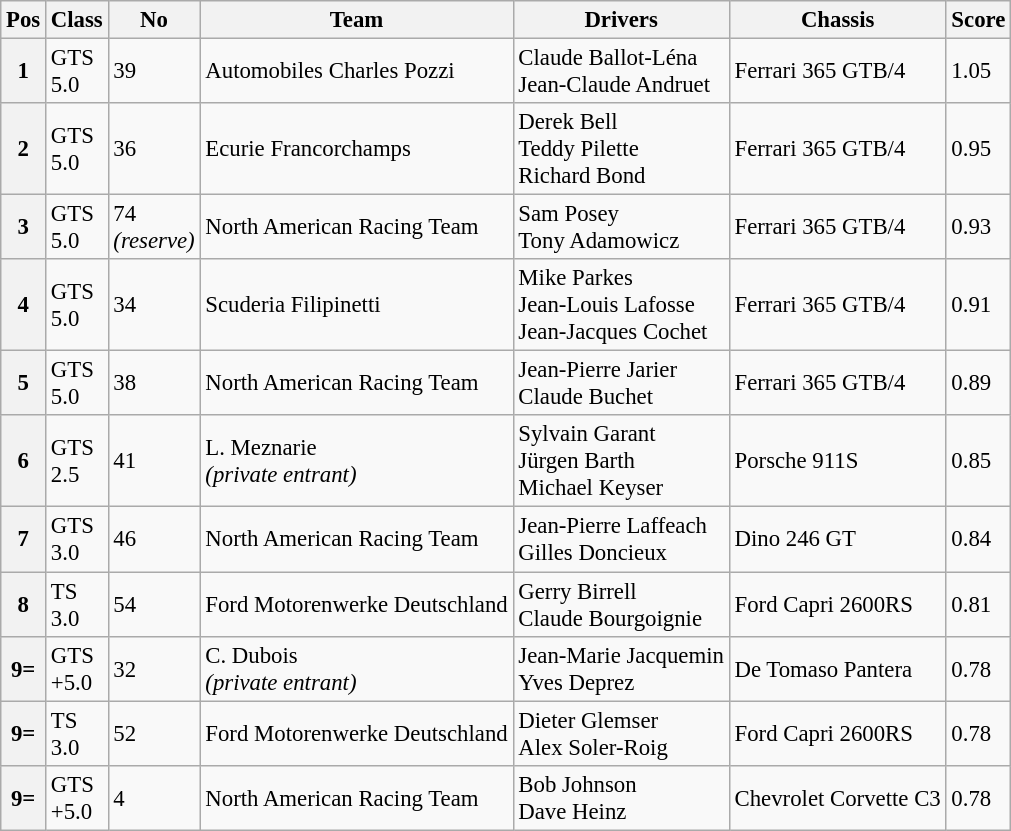<table class="wikitable" style="font-size: 95%;">
<tr>
<th>Pos</th>
<th>Class</th>
<th>No</th>
<th>Team</th>
<th>Drivers</th>
<th>Chassis</th>
<th>Score</th>
</tr>
<tr>
<th>1</th>
<td>GTS<br>5.0</td>
<td>39</td>
<td> Automobiles Charles Pozzi</td>
<td> Claude Ballot-Léna<br> Jean-Claude Andruet</td>
<td>Ferrari 365 GTB/4</td>
<td>1.05</td>
</tr>
<tr>
<th>2</th>
<td>GTS<br>5.0</td>
<td>36</td>
<td> Ecurie Francorchamps</td>
<td> Derek Bell<br> Teddy Pilette<br> Richard Bond</td>
<td>Ferrari 365 GTB/4</td>
<td>0.95</td>
</tr>
<tr>
<th>3</th>
<td>GTS<br>5.0</td>
<td>74<br><em>(reserve)</em></td>
<td> North American Racing Team</td>
<td> Sam Posey<br> Tony Adamowicz</td>
<td>Ferrari 365 GTB/4</td>
<td>0.93</td>
</tr>
<tr>
<th>4</th>
<td>GTS<br>5.0</td>
<td>34</td>
<td> Scuderia Filipinetti</td>
<td> Mike Parkes<br> Jean-Louis Lafosse<br> Jean-Jacques Cochet</td>
<td>Ferrari 365 GTB/4</td>
<td>0.91</td>
</tr>
<tr>
<th>5</th>
<td>GTS<br>5.0</td>
<td>38</td>
<td> North American Racing Team</td>
<td> Jean-Pierre Jarier<br> Claude Buchet</td>
<td>Ferrari 365 GTB/4</td>
<td>0.89</td>
</tr>
<tr>
<th>6</th>
<td>GTS<br>2.5</td>
<td>41</td>
<td> L. Meznarie<br><em>(private entrant)</em></td>
<td> Sylvain Garant<br> Jürgen Barth<br> Michael Keyser</td>
<td>Porsche 911S</td>
<td>0.85</td>
</tr>
<tr>
<th>7</th>
<td>GTS<br>3.0</td>
<td>46</td>
<td> North American Racing Team</td>
<td> Jean-Pierre Laffeach<br> Gilles Doncieux</td>
<td>Dino 246 GT</td>
<td>0.84</td>
</tr>
<tr>
<th>8</th>
<td>TS<br>3.0</td>
<td>54</td>
<td> Ford Motorenwerke Deutschland</td>
<td> Gerry Birrell<br> Claude Bourgoignie</td>
<td>Ford Capri 2600RS</td>
<td>0.81</td>
</tr>
<tr>
<th>9=</th>
<td>GTS<br>+5.0</td>
<td>32</td>
<td> C. Dubois<br><em>(private entrant)</em></td>
<td> Jean-Marie Jacquemin<br> Yves Deprez</td>
<td>De Tomaso Pantera</td>
<td>0.78</td>
</tr>
<tr>
<th>9=</th>
<td>TS<br>3.0</td>
<td>52</td>
<td> Ford Motorenwerke Deutschland</td>
<td> Dieter Glemser<br> Alex Soler-Roig</td>
<td>Ford Capri 2600RS</td>
<td>0.78</td>
</tr>
<tr>
<th>9=</th>
<td>GTS<br>+5.0</td>
<td>4</td>
<td> North American Racing Team</td>
<td> Bob Johnson<br> Dave Heinz</td>
<td>Chevrolet Corvette C3</td>
<td>0.78</td>
</tr>
</table>
